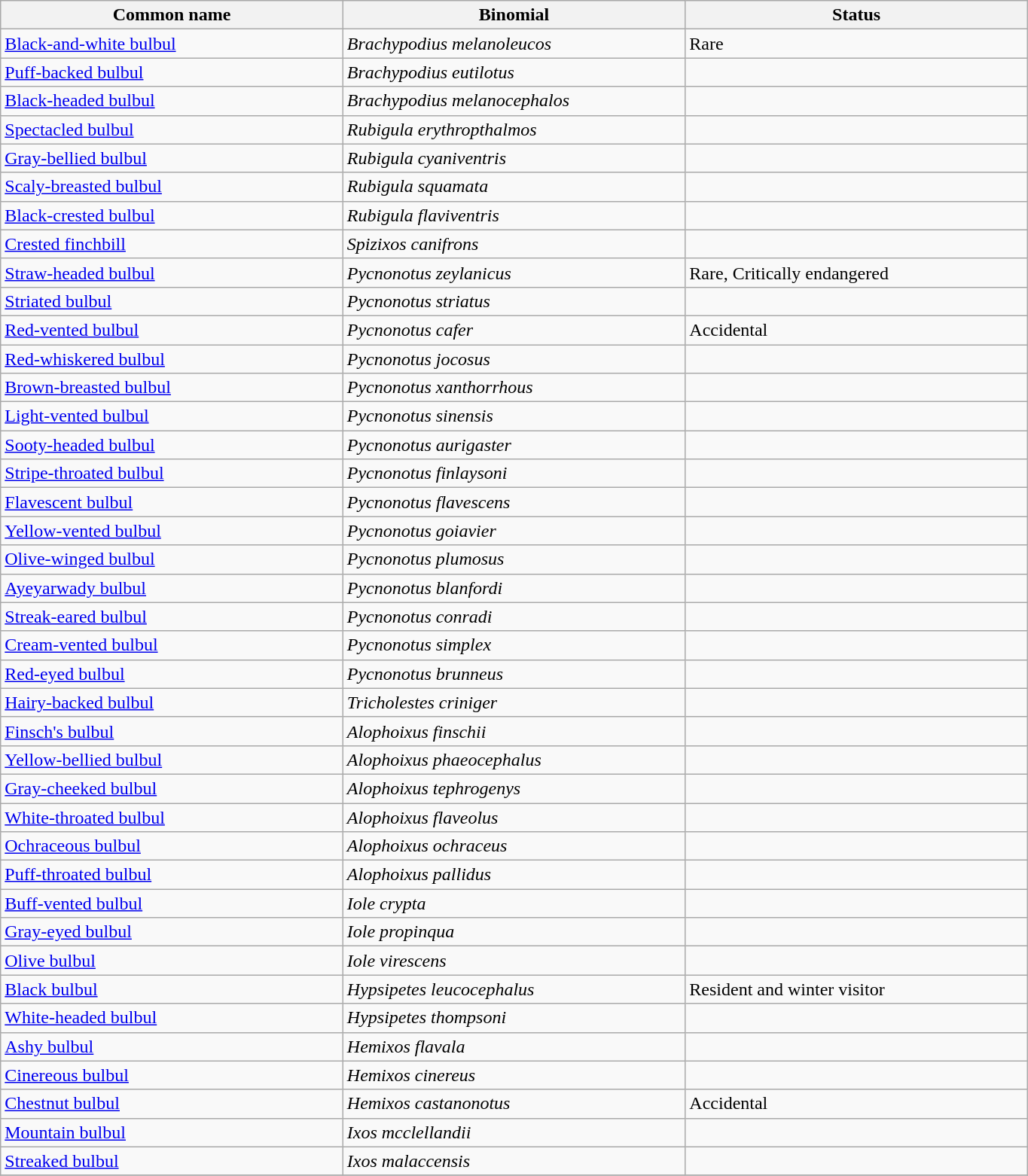<table width=72% class="wikitable">
<tr>
<th width=24%>Common name</th>
<th width=24%>Binomial</th>
<th width=24%>Status</th>
</tr>
<tr>
<td><a href='#'>Black-and-white bulbul</a></td>
<td><em>Brachypodius melanoleucos</em></td>
<td>Rare</td>
</tr>
<tr>
<td><a href='#'>Puff-backed bulbul</a></td>
<td><em>Brachypodius eutilotus</em></td>
<td></td>
</tr>
<tr>
<td><a href='#'>Black-headed bulbul</a></td>
<td><em>Brachypodius melanocephalos</em></td>
<td></td>
</tr>
<tr>
<td><a href='#'>Spectacled bulbul</a></td>
<td><em>Rubigula erythropthalmos</em></td>
<td></td>
</tr>
<tr>
<td><a href='#'>Gray-bellied bulbul</a></td>
<td><em>Rubigula cyaniventris</em></td>
<td></td>
</tr>
<tr>
<td><a href='#'>Scaly-breasted bulbul</a></td>
<td><em>Rubigula squamata</em></td>
<td></td>
</tr>
<tr>
<td><a href='#'>Black-crested bulbul</a></td>
<td><em>Rubigula flaviventris</em></td>
<td></td>
</tr>
<tr>
<td><a href='#'>Crested finchbill</a></td>
<td><em>Spizixos canifrons</em></td>
<td></td>
</tr>
<tr>
<td><a href='#'>Straw-headed bulbul</a></td>
<td><em>Pycnonotus zeylanicus</em></td>
<td>Rare, Critically endangered</td>
</tr>
<tr>
<td><a href='#'>Striated bulbul</a></td>
<td><em>Pycnonotus striatus</em></td>
<td></td>
</tr>
<tr>
<td><a href='#'>Red-vented bulbul</a></td>
<td><em>Pycnonotus cafer</em></td>
<td>Accidental</td>
</tr>
<tr>
<td><a href='#'>Red-whiskered bulbul</a></td>
<td><em>Pycnonotus jocosus</em></td>
<td></td>
</tr>
<tr>
<td><a href='#'>Brown-breasted bulbul</a></td>
<td><em>Pycnonotus xanthorrhous</em></td>
<td></td>
</tr>
<tr>
<td><a href='#'>Light-vented bulbul</a></td>
<td><em>Pycnonotus sinensis</em></td>
<td></td>
</tr>
<tr>
<td><a href='#'>Sooty-headed bulbul</a></td>
<td><em>Pycnonotus aurigaster</em></td>
<td></td>
</tr>
<tr>
<td><a href='#'>Stripe-throated bulbul</a></td>
<td><em>Pycnonotus finlaysoni</em></td>
<td></td>
</tr>
<tr>
<td><a href='#'>Flavescent bulbul</a></td>
<td><em>Pycnonotus flavescens</em></td>
<td></td>
</tr>
<tr>
<td><a href='#'>Yellow-vented bulbul</a></td>
<td><em>Pycnonotus goiavier</em></td>
<td></td>
</tr>
<tr>
<td><a href='#'>Olive-winged bulbul</a></td>
<td><em>Pycnonotus plumosus</em></td>
<td></td>
</tr>
<tr>
<td><a href='#'>Ayeyarwady bulbul</a></td>
<td><em>Pycnonotus blanfordi</em></td>
<td></td>
</tr>
<tr>
<td><a href='#'>Streak-eared bulbul</a></td>
<td><em>Pycnonotus conradi</em></td>
<td></td>
</tr>
<tr>
<td><a href='#'>Cream-vented bulbul</a></td>
<td><em>Pycnonotus simplex</em></td>
<td></td>
</tr>
<tr>
<td><a href='#'>Red-eyed bulbul</a></td>
<td><em>Pycnonotus brunneus</em></td>
<td></td>
</tr>
<tr>
<td><a href='#'>Hairy-backed bulbul</a></td>
<td><em>Tricholestes criniger</em></td>
<td></td>
</tr>
<tr>
<td><a href='#'>Finsch's bulbul</a></td>
<td><em>Alophoixus finschii</em></td>
<td></td>
</tr>
<tr>
<td><a href='#'>Yellow-bellied bulbul</a></td>
<td><em>Alophoixus phaeocephalus</em></td>
<td></td>
</tr>
<tr>
<td><a href='#'>Gray-cheeked bulbul</a></td>
<td><em>Alophoixus tephrogenys</em></td>
<td></td>
</tr>
<tr>
<td><a href='#'>White-throated bulbul</a></td>
<td><em>Alophoixus flaveolus</em></td>
<td></td>
</tr>
<tr>
<td><a href='#'>Ochraceous bulbul</a></td>
<td><em>Alophoixus ochraceus</em></td>
<td></td>
</tr>
<tr>
<td><a href='#'>Puff-throated bulbul</a></td>
<td><em>Alophoixus pallidus</em></td>
<td></td>
</tr>
<tr>
<td><a href='#'>Buff-vented bulbul</a></td>
<td><em>Iole crypta</em></td>
<td></td>
</tr>
<tr>
<td><a href='#'>Gray-eyed bulbul</a></td>
<td><em>Iole propinqua</em></td>
<td></td>
</tr>
<tr>
<td><a href='#'>Olive bulbul</a></td>
<td><em>Iole virescens</em></td>
<td></td>
</tr>
<tr>
<td><a href='#'>Black bulbul</a></td>
<td><em>Hypsipetes leucocephalus</em></td>
<td>Resident and winter visitor</td>
</tr>
<tr>
<td><a href='#'>White-headed bulbul</a></td>
<td><em>Hypsipetes thompsoni</em></td>
<td></td>
</tr>
<tr>
<td><a href='#'>Ashy bulbul</a></td>
<td><em>Hemixos flavala</em></td>
<td></td>
</tr>
<tr>
<td><a href='#'>Cinereous bulbul</a></td>
<td><em>Hemixos cinereus</em></td>
<td></td>
</tr>
<tr>
<td><a href='#'>Chestnut bulbul</a></td>
<td><em>Hemixos castanonotus</em></td>
<td>Accidental</td>
</tr>
<tr>
<td><a href='#'>Mountain bulbul</a></td>
<td><em>Ixos mcclellandii</em></td>
<td></td>
</tr>
<tr>
<td><a href='#'>Streaked bulbul</a></td>
<td><em>Ixos malaccensis</em></td>
<td></td>
</tr>
<tr>
</tr>
</table>
